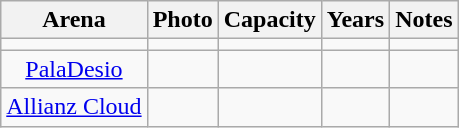<table class=wikitable style=text-align:center>
<tr>
<th>Arena</th>
<th>Photo</th>
<th>Capacity</th>
<th>Years</th>
<th>Notes</th>
</tr>
<tr>
<td></td>
<td></td>
<td></td>
<td></td>
<td></td>
</tr>
<tr>
<td><a href='#'>PalaDesio</a></td>
<td></td>
<td></td>
<td></td>
<td></td>
</tr>
<tr>
<td><a href='#'>Allianz Cloud</a></td>
<td></td>
<td></td>
<td></td>
<td></td>
</tr>
</table>
